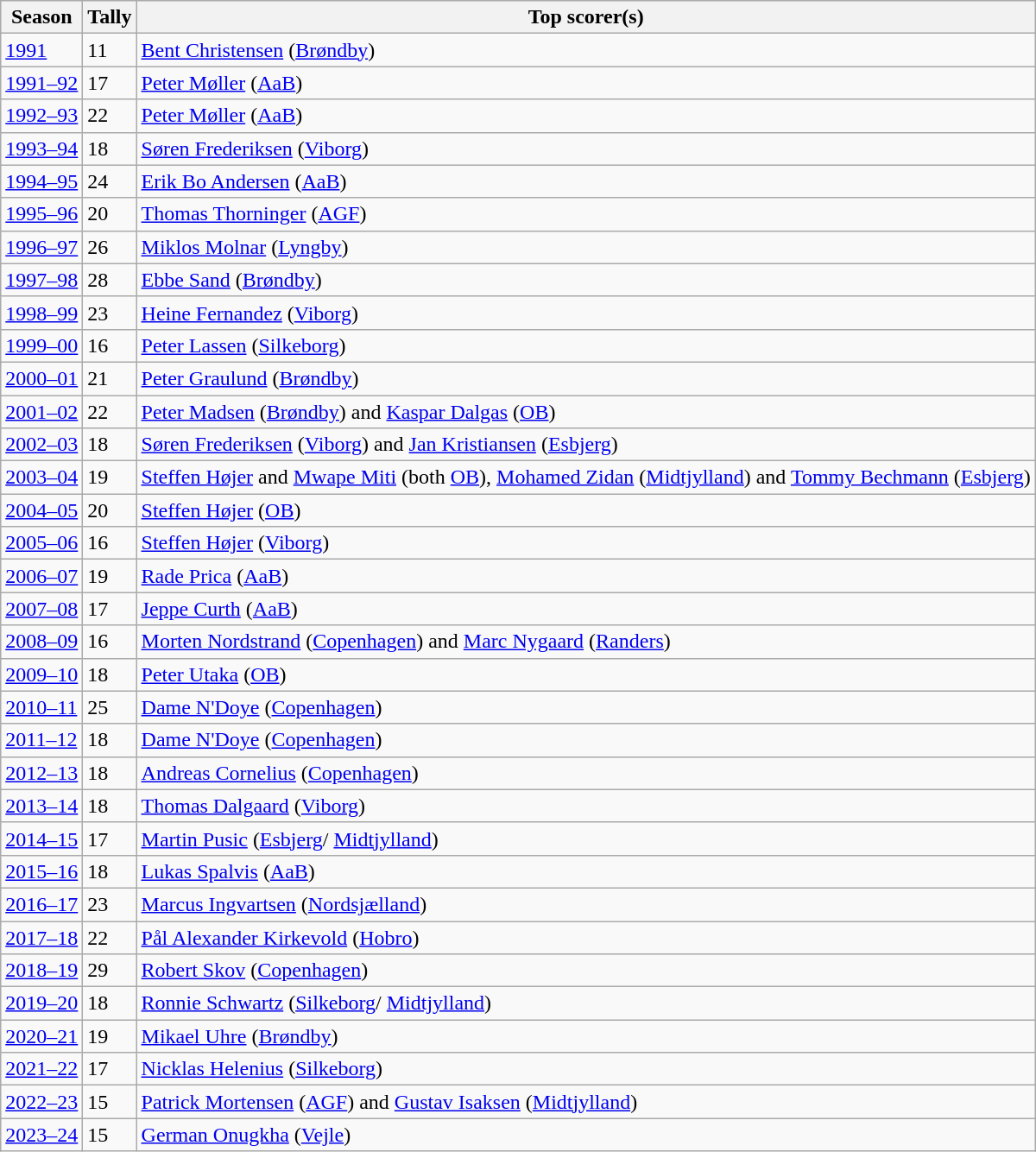<table class="wikitable">
<tr>
<th>Season</th>
<th>Tally</th>
<th>Top scorer(s)</th>
</tr>
<tr>
<td><a href='#'>1991</a></td>
<td>11</td>
<td><a href='#'>Bent Christensen</a> (<a href='#'>Brøndby</a>)</td>
</tr>
<tr>
<td><a href='#'>1991–92</a></td>
<td>17</td>
<td><a href='#'>Peter Møller</a> (<a href='#'>AaB</a>)</td>
</tr>
<tr>
<td><a href='#'>1992–93</a></td>
<td>22</td>
<td><a href='#'>Peter Møller</a> (<a href='#'>AaB</a>)</td>
</tr>
<tr>
<td><a href='#'>1993–94</a></td>
<td>18</td>
<td><a href='#'>Søren Frederiksen</a> (<a href='#'>Viborg</a>)</td>
</tr>
<tr>
<td><a href='#'>1994–95</a></td>
<td>24</td>
<td><a href='#'>Erik Bo Andersen</a> (<a href='#'>AaB</a>)</td>
</tr>
<tr>
<td><a href='#'>1995–96</a></td>
<td>20</td>
<td><a href='#'>Thomas Thorninger</a> (<a href='#'>AGF</a>)</td>
</tr>
<tr>
<td><a href='#'>1996–97</a></td>
<td>26</td>
<td><a href='#'>Miklos Molnar</a> (<a href='#'>Lyngby</a>)</td>
</tr>
<tr>
<td><a href='#'>1997–98</a></td>
<td>28</td>
<td><a href='#'>Ebbe Sand</a> (<a href='#'>Brøndby</a>)</td>
</tr>
<tr>
<td><a href='#'>1998–99</a></td>
<td>23</td>
<td><a href='#'>Heine Fernandez</a> (<a href='#'>Viborg</a>)</td>
</tr>
<tr>
<td><a href='#'>1999–00</a></td>
<td>16</td>
<td><a href='#'>Peter Lassen</a> (<a href='#'>Silkeborg</a>)</td>
</tr>
<tr>
<td><a href='#'>2000–01</a></td>
<td>21</td>
<td><a href='#'>Peter Graulund</a> (<a href='#'>Brøndby</a>)</td>
</tr>
<tr>
<td><a href='#'>2001–02</a></td>
<td>22</td>
<td><a href='#'>Peter Madsen</a> (<a href='#'>Brøndby</a>) and <a href='#'>Kaspar Dalgas</a> (<a href='#'>OB</a>)</td>
</tr>
<tr>
<td><a href='#'>2002–03</a></td>
<td>18</td>
<td><a href='#'>Søren Frederiksen</a> (<a href='#'>Viborg</a>) and <a href='#'>Jan Kristiansen</a> (<a href='#'>Esbjerg</a>)</td>
</tr>
<tr>
<td><a href='#'>2003–04</a></td>
<td>19</td>
<td><a href='#'>Steffen Højer</a> and <a href='#'>Mwape Miti</a> (both <a href='#'>OB</a>), <a href='#'>Mohamed Zidan</a> (<a href='#'>Midtjylland</a>) and <a href='#'>Tommy Bechmann</a> (<a href='#'>Esbjerg</a>)</td>
</tr>
<tr>
<td><a href='#'>2004–05</a></td>
<td>20</td>
<td><a href='#'>Steffen Højer</a> (<a href='#'>OB</a>)</td>
</tr>
<tr>
<td><a href='#'>2005–06</a></td>
<td>16</td>
<td><a href='#'>Steffen Højer</a> (<a href='#'>Viborg</a>)</td>
</tr>
<tr>
<td><a href='#'>2006–07</a></td>
<td>19</td>
<td><a href='#'>Rade Prica</a> (<a href='#'>AaB</a>)</td>
</tr>
<tr>
<td><a href='#'>2007–08</a></td>
<td>17</td>
<td><a href='#'>Jeppe Curth</a> (<a href='#'>AaB</a>)</td>
</tr>
<tr>
<td><a href='#'>2008–09</a></td>
<td>16</td>
<td><a href='#'>Morten Nordstrand</a> (<a href='#'>Copenhagen</a>) and <a href='#'>Marc Nygaard</a> (<a href='#'>Randers</a>)</td>
</tr>
<tr>
<td><a href='#'>2009–10</a></td>
<td>18</td>
<td><a href='#'>Peter Utaka</a> (<a href='#'>OB</a>)</td>
</tr>
<tr>
<td><a href='#'>2010–11</a></td>
<td>25</td>
<td><a href='#'>Dame N'Doye</a> (<a href='#'>Copenhagen</a>)</td>
</tr>
<tr>
<td><a href='#'>2011–12</a></td>
<td>18</td>
<td><a href='#'>Dame N'Doye</a> (<a href='#'>Copenhagen</a>)</td>
</tr>
<tr>
<td><a href='#'>2012–13</a></td>
<td>18</td>
<td><a href='#'>Andreas Cornelius</a> (<a href='#'>Copenhagen</a>)</td>
</tr>
<tr>
<td><a href='#'>2013–14</a></td>
<td>18</td>
<td><a href='#'>Thomas Dalgaard</a> (<a href='#'>Viborg</a>)</td>
</tr>
<tr>
<td><a href='#'>2014–15</a></td>
<td>17</td>
<td><a href='#'>Martin Pusic</a> (<a href='#'>Esbjerg</a>/ <a href='#'>Midtjylland</a>)</td>
</tr>
<tr>
<td><a href='#'>2015–16</a></td>
<td>18</td>
<td><a href='#'>Lukas Spalvis</a> (<a href='#'>AaB</a>)</td>
</tr>
<tr>
<td><a href='#'>2016–17</a></td>
<td>23</td>
<td><a href='#'>Marcus Ingvartsen</a> (<a href='#'>Nordsjælland</a>)</td>
</tr>
<tr>
<td><a href='#'>2017–18</a></td>
<td>22</td>
<td><a href='#'>Pål Alexander Kirkevold</a> (<a href='#'>Hobro</a>)</td>
</tr>
<tr>
<td><a href='#'>2018–19</a></td>
<td>29</td>
<td><a href='#'>Robert Skov</a> (<a href='#'>Copenhagen</a>)</td>
</tr>
<tr>
<td><a href='#'>2019–20</a></td>
<td>18</td>
<td><a href='#'>Ronnie Schwartz</a> (<a href='#'>Silkeborg</a>/ <a href='#'>Midtjylland</a>)</td>
</tr>
<tr>
<td><a href='#'>2020–21</a></td>
<td>19</td>
<td><a href='#'>Mikael Uhre</a> (<a href='#'>Brøndby</a>)</td>
</tr>
<tr>
<td><a href='#'>2021–22</a></td>
<td>17</td>
<td><a href='#'>Nicklas Helenius</a> (<a href='#'>Silkeborg</a>)</td>
</tr>
<tr>
<td><a href='#'>2022–23</a></td>
<td>15</td>
<td><a href='#'>Patrick Mortensen</a> (<a href='#'>AGF</a>) and <a href='#'>Gustav Isaksen</a> (<a href='#'>Midtjylland</a>)</td>
</tr>
<tr>
<td><a href='#'>2023–24</a></td>
<td>15</td>
<td><a href='#'>German Onugkha</a> (<a href='#'>Vejle</a>)</td>
</tr>
</table>
